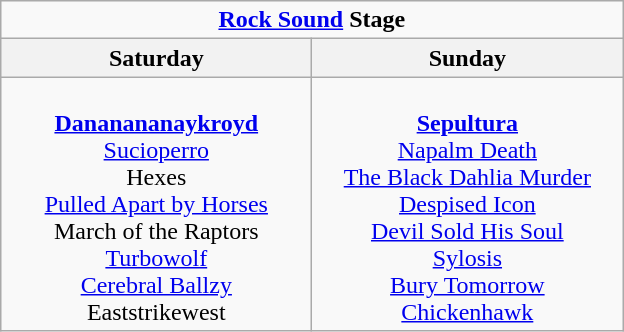<table class="wikitable">
<tr>
<td colspan="2" align="center"><strong><a href='#'>Rock Sound</a> Stage</strong></td>
</tr>
<tr>
<th>Saturday</th>
<th>Sunday</th>
</tr>
<tr>
<td valign="top" align="center" width=200><br><strong><a href='#'>Dananananaykroyd</a></strong><br>
<a href='#'>Sucioperro</a> <br>
Hexes<br>
<a href='#'>Pulled Apart by Horses</a><br>
March of the Raptors<br>
<a href='#'>Turbowolf</a><br>
<a href='#'>Cerebral Ballzy</a><br>
Eaststrikewest<br></td>
<td valign="top" align="center" width=200><br><strong><a href='#'>Sepultura</a></strong><br>
<a href='#'>Napalm Death</a><br>
<a href='#'>The Black Dahlia Murder</a> <br>
<a href='#'>Despised Icon</a><br>
<a href='#'>Devil Sold His Soul</a><br>
<a href='#'>Sylosis</a><br>
<a href='#'>Bury Tomorrow</a><br>
<a href='#'>Chickenhawk</a></td>
</tr>
</table>
